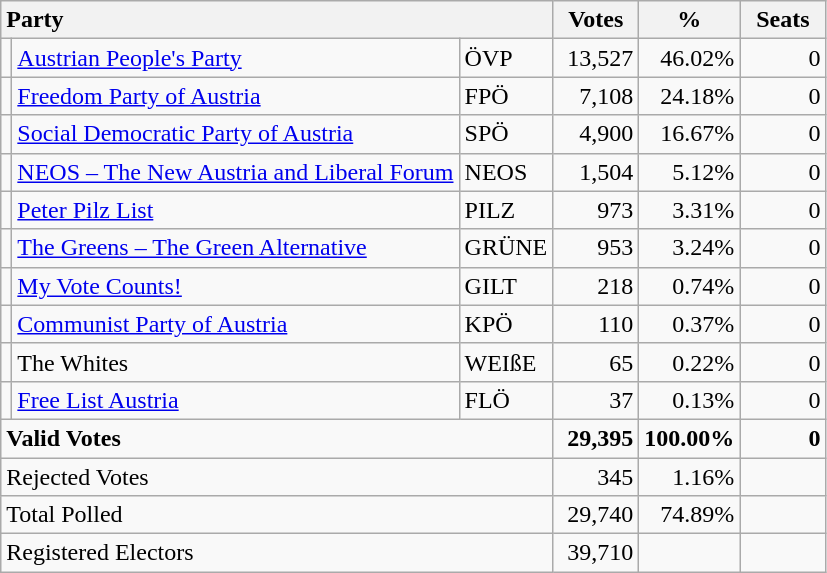<table class="wikitable" border="1" style="text-align:right;">
<tr>
<th style="text-align:left;" colspan=3>Party</th>
<th align=center width="50">Votes</th>
<th align=center width="50">%</th>
<th align=center width="50">Seats</th>
</tr>
<tr>
<td></td>
<td align=left><a href='#'>Austrian People's Party</a></td>
<td align=left>ÖVP</td>
<td>13,527</td>
<td>46.02%</td>
<td>0</td>
</tr>
<tr>
<td></td>
<td align=left><a href='#'>Freedom Party of Austria</a></td>
<td align=left>FPÖ</td>
<td>7,108</td>
<td>24.18%</td>
<td>0</td>
</tr>
<tr>
<td></td>
<td align=left><a href='#'>Social Democratic Party of Austria</a></td>
<td align=left>SPÖ</td>
<td>4,900</td>
<td>16.67%</td>
<td>0</td>
</tr>
<tr>
<td></td>
<td align=left style="white-space: nowrap;"><a href='#'>NEOS – The New Austria and Liberal Forum</a></td>
<td align=left>NEOS</td>
<td>1,504</td>
<td>5.12%</td>
<td>0</td>
</tr>
<tr>
<td></td>
<td align=left><a href='#'>Peter Pilz List</a></td>
<td align=left>PILZ</td>
<td>973</td>
<td>3.31%</td>
<td>0</td>
</tr>
<tr>
<td></td>
<td align=left><a href='#'>The Greens – The Green Alternative</a></td>
<td align=left>GRÜNE</td>
<td>953</td>
<td>3.24%</td>
<td>0</td>
</tr>
<tr>
<td></td>
<td align=left><a href='#'>My Vote Counts!</a></td>
<td align=left>GILT</td>
<td>218</td>
<td>0.74%</td>
<td>0</td>
</tr>
<tr>
<td></td>
<td align=left><a href='#'>Communist Party of Austria</a></td>
<td align=left>KPÖ</td>
<td>110</td>
<td>0.37%</td>
<td>0</td>
</tr>
<tr>
<td></td>
<td align=left>The Whites</td>
<td align=left>WEIßE</td>
<td>65</td>
<td>0.22%</td>
<td>0</td>
</tr>
<tr>
<td></td>
<td align=left><a href='#'>Free List Austria</a></td>
<td align=left>FLÖ</td>
<td>37</td>
<td>0.13%</td>
<td>0</td>
</tr>
<tr style="font-weight:bold">
<td align=left colspan=3>Valid Votes</td>
<td>29,395</td>
<td>100.00%</td>
<td>0</td>
</tr>
<tr>
<td align=left colspan=3>Rejected Votes</td>
<td>345</td>
<td>1.16%</td>
<td></td>
</tr>
<tr>
<td align=left colspan=3>Total Polled</td>
<td>29,740</td>
<td>74.89%</td>
<td></td>
</tr>
<tr>
<td align=left colspan=3>Registered Electors</td>
<td>39,710</td>
<td></td>
<td></td>
</tr>
</table>
